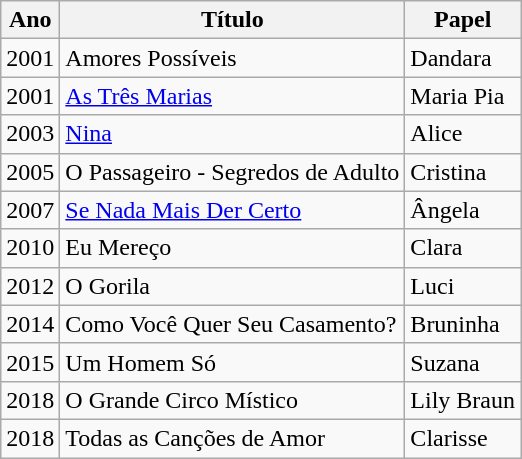<table class= "wikitable">
<tr>
<th>Ano</th>
<th>Título</th>
<th>Papel</th>
</tr>
<tr>
<td>2001</td>
<td>Amores Possíveis</td>
<td>Dandara</td>
</tr>
<tr>
<td>2001</td>
<td><a href='#'>As Três Marias</a></td>
<td>Maria Pia</td>
</tr>
<tr>
<td>2003</td>
<td><a href='#'>Nina</a></td>
<td>Alice</td>
</tr>
<tr>
<td>2005</td>
<td>O Passageiro - Segredos de Adulto</td>
<td>Cristina</td>
</tr>
<tr>
<td>2007</td>
<td><a href='#'>Se Nada Mais Der Certo</a></td>
<td>Ângela</td>
</tr>
<tr>
<td>2010</td>
<td>Eu Mereço</td>
<td>Clara</td>
</tr>
<tr>
<td>2012</td>
<td>O Gorila</td>
<td>Luci</td>
</tr>
<tr>
<td>2014</td>
<td>Como Você Quer Seu Casamento?</td>
<td>Bruninha</td>
</tr>
<tr>
<td>2015</td>
<td>Um Homem Só</td>
<td>Suzana</td>
</tr>
<tr>
<td>2018</td>
<td>O Grande Circo Místico</td>
<td>Lily Braun</td>
</tr>
<tr>
<td>2018</td>
<td>Todas as Canções de Amor</td>
<td>Clarisse</td>
</tr>
</table>
